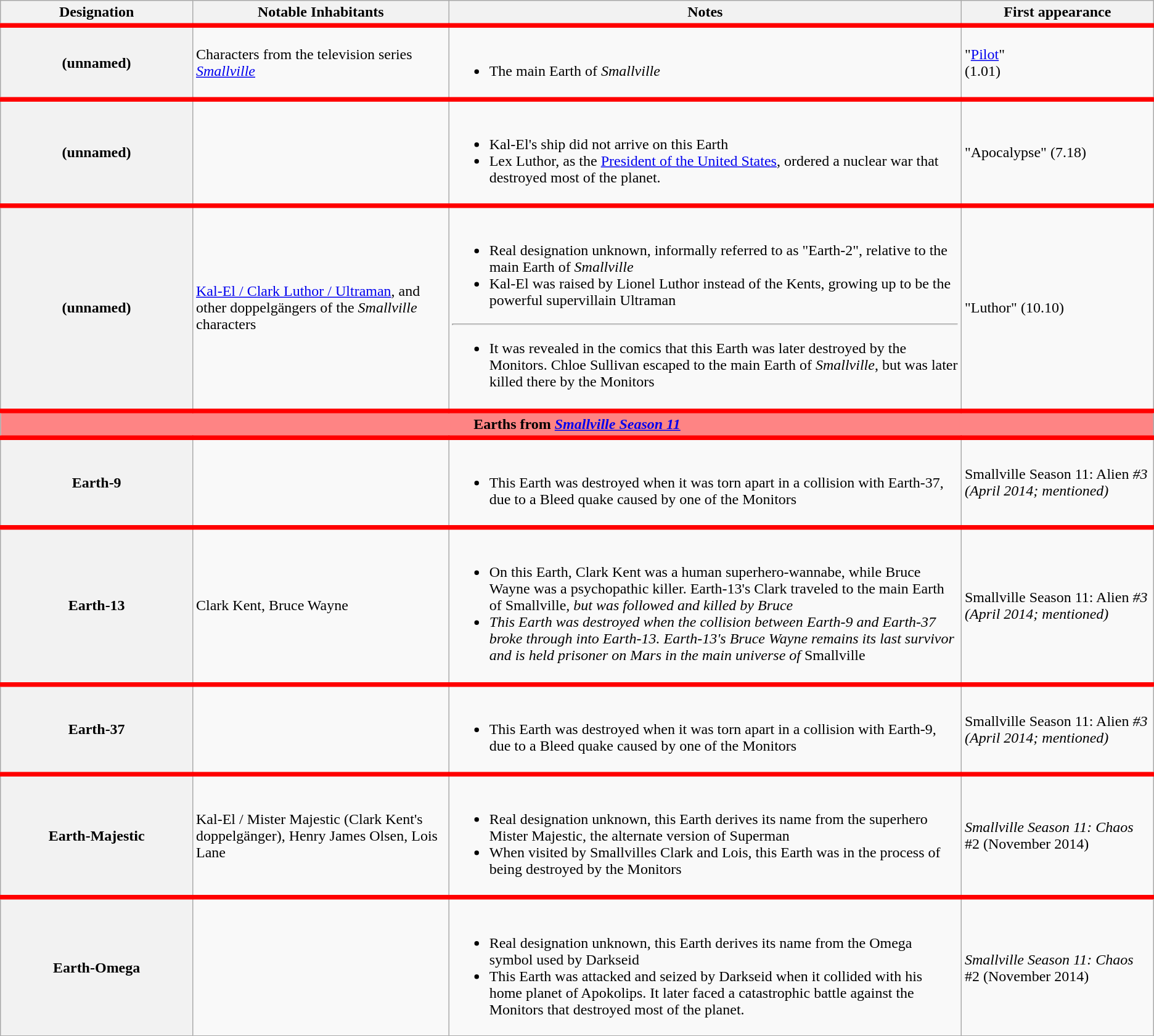<table class="wikitable">
<tr>
<th scope="col" style="width:15%;">Designation</th>
<th scope="col" style="width:20%;">Notable Inhabitants</th>
<th scope="col" style="width:40%;">Notes</th>
<th scope="col" style="width:15%;">First appearance</th>
</tr>
<tr style="border-top: solid thick red">
<th scope="row">(unnamed)</th>
<td>Characters from the television series <em><a href='#'>Smallville</a></em></td>
<td><br><ul><li>The main Earth of <em>Smallville</em></li></ul></td>
<td>"<a href='#'>Pilot</a>" <br> (1.01)</td>
</tr>
<tr style="border-top: solid thick red">
<th scope="row">(unnamed)</th>
<td></td>
<td><br><ul><li>Kal-El's ship did not arrive on this Earth</li><li>Lex Luthor, as the <a href='#'>President of the United States</a>, ordered a nuclear war that destroyed most of the planet.</li></ul></td>
<td>"Apocalypse" (7.18)</td>
</tr>
<tr style="border-top: solid thick red">
<th scope="row">(unnamed)</th>
<td><a href='#'>Kal-El / Clark Luthor / Ultraman</a>, and other doppelgängers of the <em>Smallville</em> characters</td>
<td><br><ul><li>Real designation unknown, informally referred to as "Earth-2", relative to the main Earth of <em>Smallville</em></li><li>Kal-El was raised by Lionel Luthor instead of the Kents, growing up to be the powerful supervillain Ultraman</li></ul><hr><ul><li>It was revealed in the comics that this Earth was later destroyed by the Monitors. Chloe Sullivan escaped to the main Earth of <em>Smallville</em>, but was later killed there by the Monitors</li></ul></td>
<td>"Luthor" (10.10)</td>
</tr>
<tr style="border-top: solid thick red">
<td colspan="4" style="text-align:center; background:#fe8484;"><strong>Earths from <em><a href='#'>Smallville Season 11</a><strong><em></td>
</tr>
<tr style="border-top: solid thick red">
<th scope="row">Earth-9</th>
<td></td>
<td><br><ul><li>This Earth was destroyed when it was torn apart in a collision with Earth-37, due to a Bleed quake caused by one of the Monitors</li></ul></td>
<td></em>Smallville Season 11: Alien<em> #3 (April 2014; mentioned)</td>
</tr>
<tr style="border-top: solid thick red">
<th scope="row">Earth-13</th>
<td>Clark Kent, Bruce Wayne</td>
<td><br><ul><li>On this Earth, Clark Kent was a human superhero-wannabe, while Bruce Wayne was a psychopathic killer. Earth-13's Clark traveled to the main Earth of </em>Smallville<em>, but was followed and killed by Bruce</li><li>This Earth was destroyed when the collision between Earth-9 and Earth-37 broke through into Earth-13. Earth-13's Bruce Wayne remains its last survivor and is held prisoner on Mars in the main universe of </em>Smallville<em></li></ul></td>
<td></em>Smallville Season 11: Alien<em> #3 (April 2014; mentioned)</td>
</tr>
<tr style="border-top: solid thick red">
<th scope="row">Earth-37</th>
<td></td>
<td><br><ul><li>This Earth was destroyed when it was torn apart in a collision with Earth-9, due to a Bleed quake caused by one of the Monitors</li></ul></td>
<td></em>Smallville Season 11: Alien<em> #3 (April 2014; mentioned)</td>
</tr>
<tr style="border-top: solid thick red">
<th scope="row">Earth-Majestic</th>
<td>Kal-El / Mister Majestic (Clark Kent's doppelgänger), Henry James Olsen, Lois Lane</td>
<td><br><ul><li>Real designation unknown, this Earth derives its name from the superhero Mister Majestic, the alternate version of Superman</li><li>When visited by </em>Smallville</strong>s Clark and Lois, this Earth was in the process of being destroyed by the Monitors</li></ul></td>
<td><em>Smallville Season 11: Chaos</em> #2 (November 2014)</td>
</tr>
<tr style="border-top: solid thick red">
<th scope="row">Earth-Omega</th>
<td></td>
<td><br><ul><li>Real designation unknown, this Earth derives its name from the Omega symbol used by Darkseid</li><li>This Earth was attacked and seized by Darkseid when it collided with his home planet of Apokolips. It later faced a catastrophic battle against the Monitors that destroyed most of the planet.</li></ul></td>
<td><em>Smallville Season 11: Chaos</em> #2 (November 2014)</td>
</tr>
</table>
